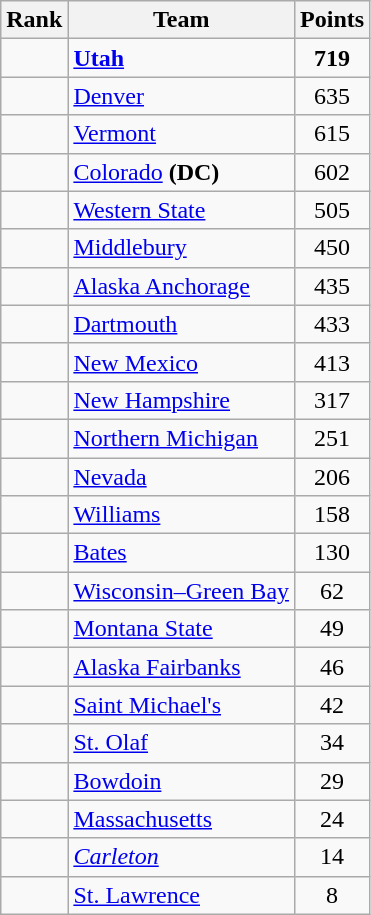<table class="wikitable sortable" style="text-align:center">
<tr>
<th>Rank</th>
<th>Team</th>
<th>Points</th>
</tr>
<tr>
<td></td>
<td align=left><strong><a href='#'>Utah</a></strong></td>
<td><strong>719</strong></td>
</tr>
<tr>
<td></td>
<td align=left><a href='#'>Denver</a></td>
<td>635</td>
</tr>
<tr>
<td></td>
<td align=left><a href='#'>Vermont</a></td>
<td>615</td>
</tr>
<tr>
<td></td>
<td align=left><a href='#'>Colorado</a> <strong>(DC)</strong></td>
<td>602</td>
</tr>
<tr>
<td></td>
<td align=left><a href='#'>Western State</a></td>
<td>505</td>
</tr>
<tr>
<td></td>
<td align=left><a href='#'>Middlebury</a></td>
<td>450</td>
</tr>
<tr>
<td></td>
<td align=left><a href='#'>Alaska Anchorage</a></td>
<td>435</td>
</tr>
<tr>
<td></td>
<td align=left><a href='#'>Dartmouth</a></td>
<td>433</td>
</tr>
<tr>
<td></td>
<td align=left><a href='#'>New Mexico</a></td>
<td>413</td>
</tr>
<tr>
<td></td>
<td align=left><a href='#'>New Hampshire</a></td>
<td>317</td>
</tr>
<tr>
<td></td>
<td align=left><a href='#'>Northern Michigan</a></td>
<td>251</td>
</tr>
<tr>
<td></td>
<td align=left><a href='#'>Nevada</a></td>
<td>206</td>
</tr>
<tr>
<td></td>
<td align=left><a href='#'>Williams</a></td>
<td>158</td>
</tr>
<tr>
<td></td>
<td align=left><a href='#'>Bates</a></td>
<td>130</td>
</tr>
<tr>
<td></td>
<td align=left><a href='#'>Wisconsin–Green Bay</a></td>
<td>62</td>
</tr>
<tr>
<td></td>
<td align=left><a href='#'>Montana State</a></td>
<td>49</td>
</tr>
<tr>
<td></td>
<td align=left><a href='#'>Alaska Fairbanks</a></td>
<td>46</td>
</tr>
<tr>
<td></td>
<td align=left><a href='#'>Saint Michael's</a></td>
<td>42</td>
</tr>
<tr>
<td></td>
<td align=left><a href='#'>St. Olaf</a></td>
<td>34</td>
</tr>
<tr>
<td></td>
<td align=left><a href='#'>Bowdoin</a></td>
<td>29</td>
</tr>
<tr>
<td></td>
<td align=left><a href='#'>Massachusetts</a></td>
<td>24</td>
</tr>
<tr>
<td></td>
<td align=left><em><a href='#'>Carleton</a></em></td>
<td>14</td>
</tr>
<tr>
<td></td>
<td align=left><a href='#'>St. Lawrence</a></td>
<td>8</td>
</tr>
</table>
